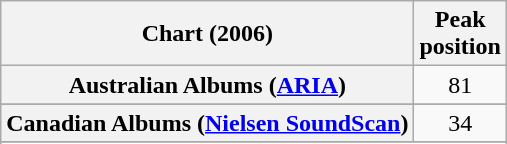<table class="wikitable sortable plainrowheaders" style="text-align:center">
<tr>
<th>Chart (2006)</th>
<th>Peak<br>position</th>
</tr>
<tr>
<th scope="row">Australian Albums (<a href='#'>ARIA</a>)</th>
<td>81</td>
</tr>
<tr>
</tr>
<tr>
<th scope="row">Canadian Albums (<a href='#'>Nielsen SoundScan</a>)</th>
<td>34</td>
</tr>
<tr>
</tr>
<tr>
</tr>
<tr>
</tr>
<tr>
</tr>
</table>
